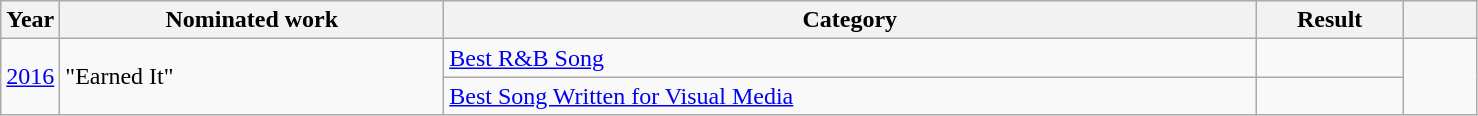<table class=wikitable>
<tr>
<th width=4%>Year</th>
<th width=26%>Nominated work</th>
<th width=55%>Category</th>
<th width=10%>Result</th>
<th width=5%></th>
</tr>
<tr>
<td rowspan="2"><a href='#'>2016</a></td>
<td rowspan="2">"Earned It"</td>
<td><a href='#'>Best R&B Song</a></td>
<td></td>
<td rowspan="2"></td>
</tr>
<tr>
<td><a href='#'>Best Song Written for Visual Media</a></td>
<td></td>
</tr>
</table>
